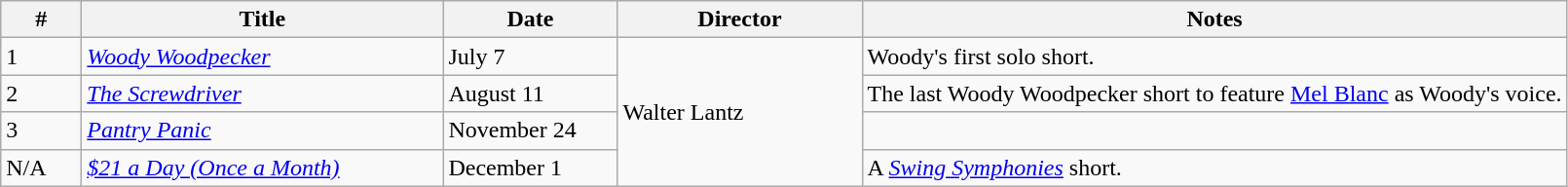<table class="wikitable">
<tr>
<th style="width:3em">#</th>
<th style="width:15em">Title</th>
<th style="width:7em">Date</th>
<th style="width:10em">Director</th>
<th>Notes</th>
</tr>
<tr>
<td>1</td>
<td><em><a href='#'>Woody Woodpecker</a></em></td>
<td>July 7</td>
<td rowspan="4">Walter Lantz</td>
<td>Woody's first solo short.</td>
</tr>
<tr>
<td>2</td>
<td><em><a href='#'>The Screwdriver</a></em></td>
<td>August 11</td>
<td>The last Woody Woodpecker short to feature <a href='#'>Mel Blanc</a> as Woody's voice.</td>
</tr>
<tr>
<td>3</td>
<td><em><a href='#'>Pantry Panic</a></em></td>
<td>November 24</td>
<td></td>
</tr>
<tr>
<td>N/A</td>
<td><em><a href='#'>$21 a Day (Once a Month)</a></em></td>
<td>December 1</td>
<td>A <em><a href='#'>Swing Symphonies</a></em> short.</td>
</tr>
</table>
